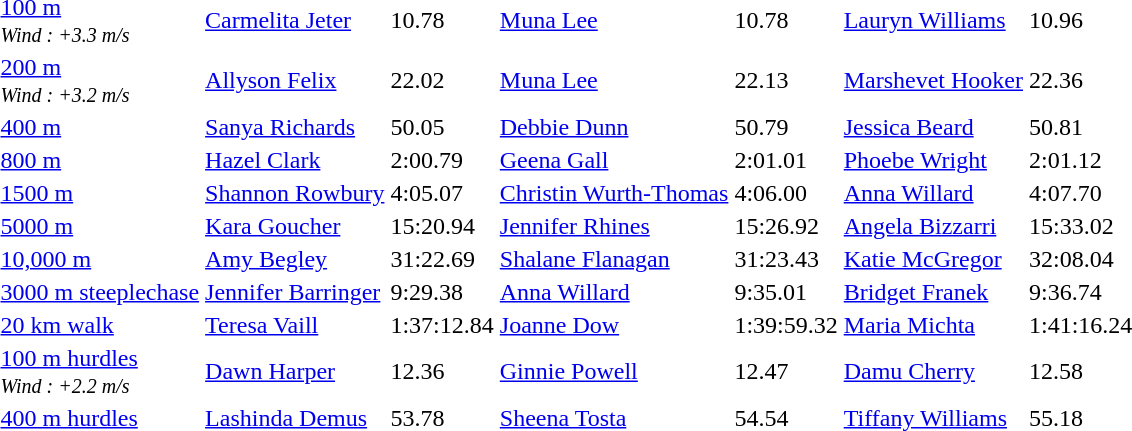<table>
<tr>
<td rowspan=1><a href='#'>100 m</a><br><small><em>Wind : +3.3 m/s</em></small></td>
<td><a href='#'>Carmelita Jeter</a></td>
<td>10.78</td>
<td><a href='#'>Muna Lee</a></td>
<td>10.78</td>
<td><a href='#'>Lauryn Williams</a></td>
<td>10.96</td>
</tr>
<tr>
<td rowspan=1><a href='#'>200 m</a><br><small><em>Wind : +3.2 m/s</em></small></td>
<td><a href='#'>Allyson Felix</a></td>
<td>22.02</td>
<td><a href='#'>Muna Lee</a></td>
<td>22.13</td>
<td><a href='#'>Marshevet Hooker</a></td>
<td>22.36</td>
</tr>
<tr>
<td rowspan=1><a href='#'>400 m</a></td>
<td><a href='#'>Sanya Richards</a></td>
<td>50.05</td>
<td><a href='#'>Debbie Dunn</a></td>
<td>50.79</td>
<td><a href='#'>Jessica Beard</a></td>
<td>50.81</td>
</tr>
<tr>
<td rowspan=1><a href='#'>800 m</a></td>
<td><a href='#'>Hazel Clark</a></td>
<td>2:00.79</td>
<td><a href='#'>Geena Gall</a></td>
<td>2:01.01</td>
<td><a href='#'>Phoebe Wright</a></td>
<td>2:01.12</td>
</tr>
<tr>
<td rowspan=1><a href='#'>1500 m</a></td>
<td><a href='#'>Shannon Rowbury</a></td>
<td>4:05.07</td>
<td><a href='#'>Christin Wurth-Thomas</a></td>
<td>4:06.00</td>
<td><a href='#'>Anna Willard</a></td>
<td>4:07.70</td>
</tr>
<tr>
<td rowspan=1><a href='#'>5000 m</a></td>
<td><a href='#'>Kara Goucher</a></td>
<td>15:20.94</td>
<td><a href='#'>Jennifer Rhines</a></td>
<td>15:26.92</td>
<td><a href='#'>Angela Bizzarri</a></td>
<td>15:33.02</td>
</tr>
<tr>
<td rowspan=1><a href='#'>10,000 m</a></td>
<td><a href='#'>Amy Begley</a></td>
<td>31:22.69</td>
<td><a href='#'>Shalane Flanagan</a></td>
<td>31:23.43</td>
<td><a href='#'>Katie McGregor</a></td>
<td>32:08.04</td>
</tr>
<tr>
<td rowspan=1><a href='#'>3000 m steeplechase</a></td>
<td><a href='#'>Jennifer Barringer</a></td>
<td>9:29.38</td>
<td><a href='#'>Anna Willard</a></td>
<td>9:35.01</td>
<td><a href='#'>Bridget Franek</a></td>
<td>9:36.74</td>
</tr>
<tr>
<td rowspan=1><a href='#'>20 km walk</a></td>
<td><a href='#'>Teresa Vaill</a></td>
<td>1:37:12.84</td>
<td><a href='#'>Joanne Dow</a></td>
<td>1:39:59.32</td>
<td><a href='#'>Maria Michta</a></td>
<td>1:41:16.24</td>
</tr>
<tr>
<td rowspan=1><a href='#'>100 m hurdles</a><br><small><em>Wind : +2.2 m/s</em></small></td>
<td><a href='#'>Dawn Harper</a></td>
<td>12.36</td>
<td><a href='#'>Ginnie Powell</a></td>
<td>12.47</td>
<td><a href='#'>Damu Cherry</a></td>
<td>12.58</td>
</tr>
<tr>
<td rowspan=1><a href='#'>400 m hurdles</a></td>
<td><a href='#'>Lashinda Demus</a></td>
<td>53.78</td>
<td><a href='#'>Sheena Tosta</a></td>
<td>54.54</td>
<td><a href='#'>Tiffany Williams</a></td>
<td>55.18</td>
</tr>
</table>
